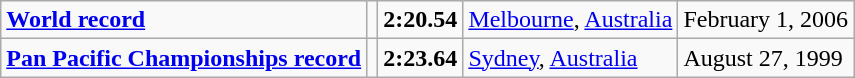<table class="wikitable">
<tr>
<td><strong><a href='#'>World record</a></strong></td>
<td></td>
<td><strong>2:20.54</strong></td>
<td><a href='#'>Melbourne</a>, <a href='#'>Australia</a></td>
<td>February 1, 2006</td>
</tr>
<tr>
<td><strong><a href='#'>Pan Pacific Championships record</a></strong></td>
<td></td>
<td><strong>2:23.64</strong></td>
<td><a href='#'>Sydney</a>, <a href='#'>Australia</a></td>
<td>August 27, 1999</td>
</tr>
</table>
